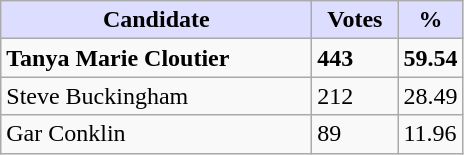<table class="wikitable">
<tr>
<th style="background:#ddf; width:200px;">Candidate</th>
<th style="background:#ddf; width:50px;">Votes</th>
<th style="background:#ddf; width:30px;">%</th>
</tr>
<tr>
<td><strong>Tanya Marie Cloutier</strong></td>
<td><strong>443</strong></td>
<td><strong>59.54</strong></td>
</tr>
<tr>
<td>Steve Buckingham</td>
<td>212</td>
<td>28.49</td>
</tr>
<tr>
<td>Gar Conklin</td>
<td>89</td>
<td>11.96</td>
</tr>
</table>
